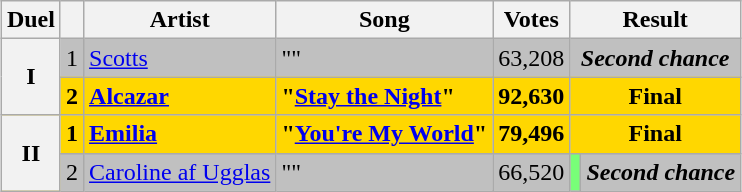<table class="sortable wikitable" style="margin: 1em auto 1em auto; text-align:center;">
<tr>
<th>Duel</th>
<th></th>
<th>Artist</th>
<th>Song</th>
<th>Votes</th>
<th colspan="2" class="unsortable">Result</th>
</tr>
<tr style="background:silver;">
<th rowspan="2">I</th>
<td>1</td>
<td align="left"><a href='#'>Scotts</a></td>
<td align="left">""</td>
<td>63,208</td>
<td colspan="2"><strong><em>Second chance</em></strong></td>
</tr>
<tr style="background:gold;">
<td><strong>2</strong></td>
<td align="left"><strong><a href='#'>Alcazar</a></strong></td>
<td align="left"><strong>"<a href='#'>Stay the Night</a>"</strong></td>
<td><strong>92,630</strong></td>
<td colspan="2"><strong>Final</strong></td>
</tr>
<tr style="background:gold;">
<th rowspan="2">II</th>
<td><strong>1</strong></td>
<td align="left"><strong><a href='#'>Emilia</a></strong></td>
<td align="left"><strong>"<a href='#'>You're My World</a>"</strong></td>
<td><strong>79,496</strong></td>
<td colspan="2"><strong>Final</strong></td>
</tr>
<tr style="background:silver;">
<td>2</td>
<td align="left"><a href='#'>Caroline af Ugglas</a></td>
<td align="left">""</td>
<td>66,520</td>
<td style="background:#78FF78;"></td>
<td><strong><em>Second chance</em></strong></td>
</tr>
</table>
